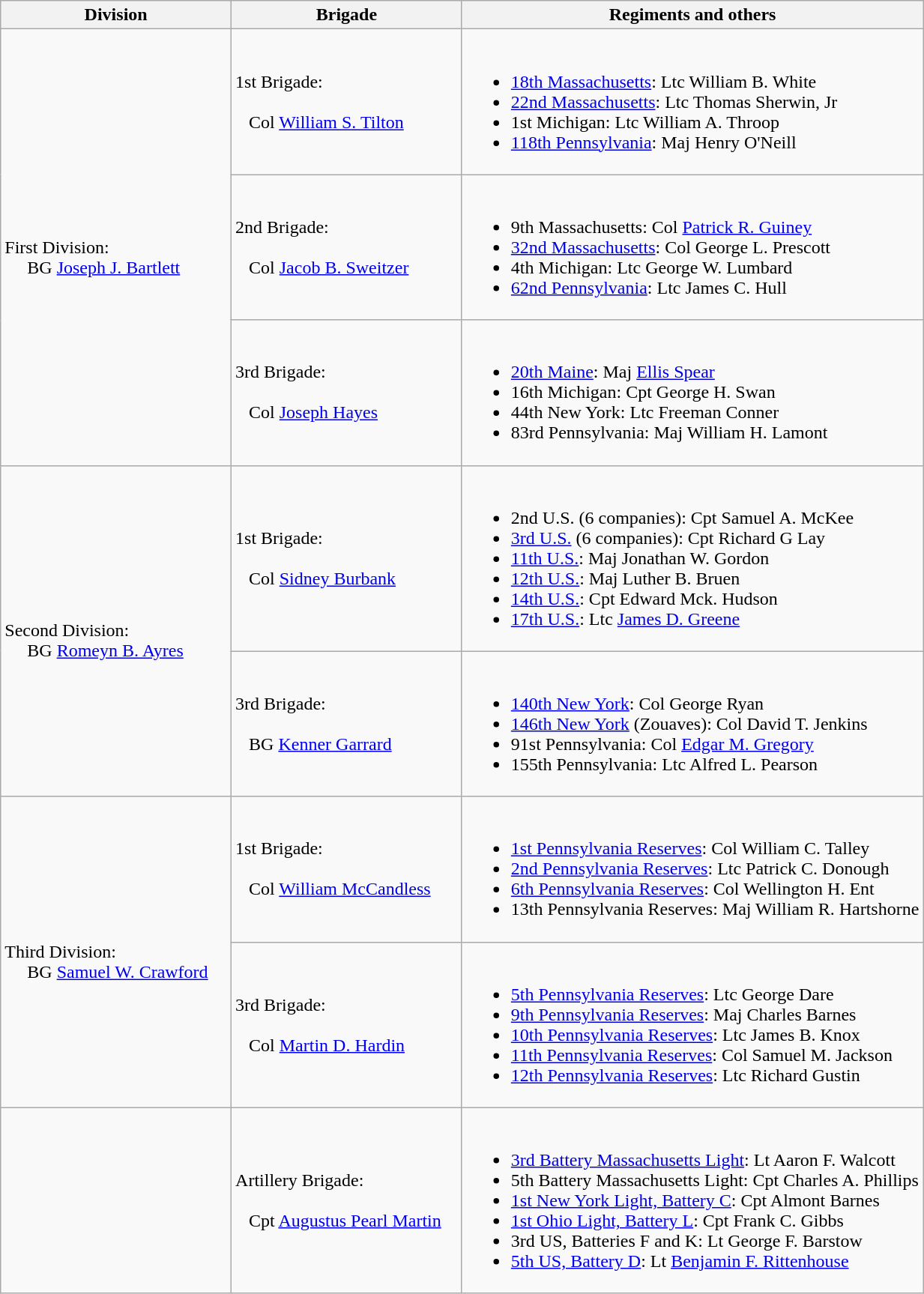<table class="wikitable">
<tr>
<th width=25%>Division</th>
<th width=25%>Brigade</th>
<th>Regiments and others</th>
</tr>
<tr>
<td rowspan=3><br>First Division:
<br>    
BG <a href='#'>Joseph J. Bartlett</a></td>
<td>1st Brigade:<br><br>  
Col <a href='#'>William S. Tilton</a></td>
<td><br><ul><li><a href='#'>18th Massachusetts</a>: Ltc William B. White</li><li><a href='#'>22nd Massachusetts</a>: Ltc Thomas Sherwin, Jr</li><li>1st Michigan: Ltc William A. Throop</li><li><a href='#'>118th Pennsylvania</a>: Maj Henry O'Neill</li></ul></td>
</tr>
<tr>
<td>2nd Brigade:<br><br>  
Col <a href='#'>Jacob B. Sweitzer</a></td>
<td><br><ul><li>9th Massachusetts: Col <a href='#'>Patrick R. Guiney</a></li><li><a href='#'>32nd Massachusetts</a>: Col George L. Prescott</li><li>4th Michigan: Ltc George W. Lumbard</li><li><a href='#'>62nd Pennsylvania</a>: Ltc James C. Hull</li></ul></td>
</tr>
<tr>
<td>3rd Brigade:<br><br>  
Col <a href='#'>Joseph Hayes</a></td>
<td><br><ul><li><a href='#'>20th Maine</a>: Maj <a href='#'>Ellis Spear</a></li><li>16th Michigan: Cpt George H. Swan</li><li>44th New York: Ltc Freeman Conner</li><li>83rd Pennsylvania: Maj William H. Lamont</li></ul></td>
</tr>
<tr>
<td rowspan=2><br>Second Division:
<br>    
BG <a href='#'>Romeyn B. Ayres</a></td>
<td>1st Brigade:<br><br>  
Col <a href='#'>Sidney Burbank</a></td>
<td><br><ul><li>2nd U.S. (6 companies): Cpt Samuel A. McKee</li><li><a href='#'>3rd U.S.</a> (6 companies): Cpt Richard G Lay</li><li><a href='#'>11th U.S.</a>: Maj Jonathan W. Gordon</li><li><a href='#'>12th U.S.</a>: Maj Luther B. Bruen</li><li><a href='#'>14th U.S.</a>: Cpt Edward Mck. Hudson</li><li><a href='#'>17th U.S.</a>: Ltc <a href='#'> James D. Greene</a></li></ul></td>
</tr>
<tr>
<td>3rd Brigade:<br><br>  
BG <a href='#'>Kenner Garrard</a></td>
<td><br><ul><li><a href='#'>140th New York</a>: Col George Ryan</li><li><a href='#'>146th New York</a> (Zouaves): Col David T. Jenkins</li><li>91st Pennsylvania: Col <a href='#'>Edgar M. Gregory</a></li><li>155th Pennsylvania: Ltc Alfred L. Pearson</li></ul></td>
</tr>
<tr>
<td rowspan=2><br>Third Division:
<br>    
BG <a href='#'>Samuel W. Crawford</a></td>
<td>1st Brigade:<br><br>  
Col <a href='#'>William McCandless</a></td>
<td><br><ul><li><a href='#'>1st Pennsylvania Reserves</a>: Col William C. Talley</li><li><a href='#'>2nd Pennsylvania Reserves</a>: Ltc Patrick C. Donough</li><li><a href='#'>6th Pennsylvania Reserves</a>: Col Wellington H. Ent</li><li>13th Pennsylvania Reserves: Maj William R. Hartshorne</li></ul></td>
</tr>
<tr>
<td>3rd Brigade:<br><br>  
Col <a href='#'>Martin D. Hardin</a></td>
<td><br><ul><li><a href='#'>5th Pennsylvania Reserves</a>: Ltc George Dare</li><li><a href='#'>9th Pennsylvania Reserves</a>: Maj Charles Barnes</li><li><a href='#'>10th Pennsylvania Reserves</a>: Ltc James B. Knox</li><li><a href='#'>11th Pennsylvania Reserves</a>: Col Samuel M. Jackson</li><li><a href='#'>12th Pennsylvania Reserves</a>: Ltc Richard Gustin</li></ul></td>
</tr>
<tr>
<td></td>
<td>Artillery Brigade:<br><br>  
Cpt <a href='#'>Augustus Pearl Martin</a></td>
<td><br><ul><li><a href='#'>3rd Battery Massachusetts Light</a>: Lt Aaron F. Walcott</li><li>5th Battery Massachusetts Light: Cpt Charles A. Phillips</li><li><a href='#'>1st New York Light, Battery C</a>: Cpt Almont Barnes</li><li><a href='#'>1st Ohio Light, Battery L</a>: Cpt Frank C. Gibbs</li><li>3rd US, Batteries F and K: Lt George F. Barstow</li><li><a href='#'>5th US, Battery D</a>: Lt <a href='#'>Benjamin F. Rittenhouse</a></li></ul></td>
</tr>
</table>
